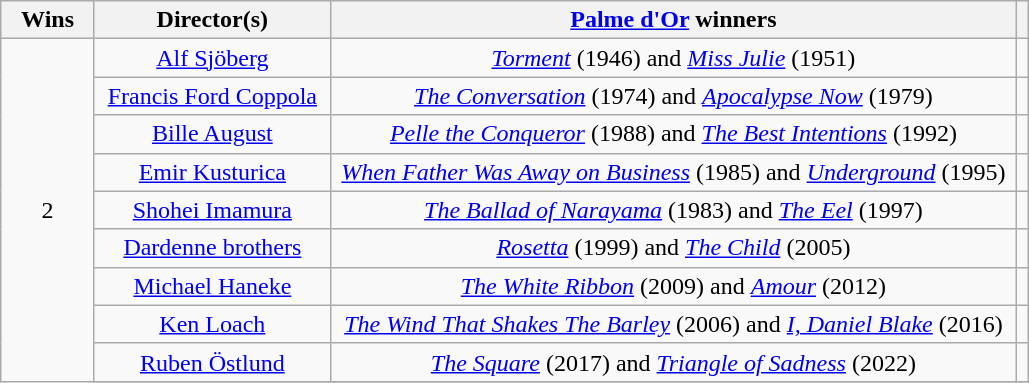<table class="wikitable sortable" style="text-align: center">
<tr>
<th style="width:0055px;">Wins</th>
<th style="width:0150px;">Director(s)</th>
<th style="width:0450px;"><a href='#'>Palme d'Or</a> winners</th>
<th scope="col" class="unsortable"></th>
</tr>
<tr>
<td rowspan="10">2</td>
<td><a href='#'>Alf Sjöberg</a></td>
<td><em><a href='#'>Torment</a></em> (1946) and <em><a href='#'>Miss Julie</a></em> (1951)</td>
<td></td>
</tr>
<tr>
<td><a href='#'>Francis Ford Coppola</a></td>
<td><em><a href='#'>The Conversation</a></em> (1974) and <em><a href='#'>Apocalypse Now</a></em> (1979)</td>
<td></td>
</tr>
<tr>
<td><a href='#'>Bille August</a> </td>
<td><em><a href='#'>Pelle the Conqueror</a></em> (1988) and <em><a href='#'>The Best Intentions</a></em> (1992)</td>
<td></td>
</tr>
<tr>
<td><a href='#'>Emir Kusturica</a></td>
<td><em><a href='#'>When Father Was Away on Business</a></em> (1985) and <em><a href='#'>Underground</a></em> (1995)</td>
<td></td>
</tr>
<tr>
<td><a href='#'>Shohei Imamura</a></td>
<td><em><a href='#'>The Ballad of Narayama</a></em> (1983) and <em><a href='#'>The Eel</a></em> (1997)</td>
<td></td>
</tr>
<tr>
<td><a href='#'>Dardenne brothers</a></td>
<td><em><a href='#'>Rosetta</a></em> (1999) and <em><a href='#'>The Child</a></em> (2005)</td>
<td></td>
</tr>
<tr>
<td><a href='#'>Michael Haneke</a> </td>
<td><em><a href='#'>The White Ribbon</a></em> (2009) and <em><a href='#'>Amour</a></em> (2012)</td>
<td></td>
</tr>
<tr>
<td><a href='#'>Ken Loach</a></td>
<td><em><a href='#'>The Wind That Shakes The Barley</a></em> (2006) and <em><a href='#'>I, Daniel Blake</a></em> (2016)</td>
<td></td>
</tr>
<tr>
<td><a href='#'>Ruben Östlund</a> </td>
<td><em><a href='#'>The Square</a></em> (2017) and <em><a href='#'>Triangle of Sadness</a></em> (2022)</td>
<td></td>
</tr>
<tr>
</tr>
</table>
